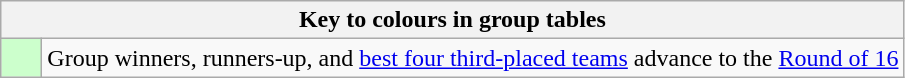<table class="wikitable" style="text-align:center">
<tr>
<th colspan=2>Key to colours in group tables</th>
</tr>
<tr>
<td style="background:#ccffcc;width:20px"></td>
<td align=left>Group winners, runners-up, and <a href='#'>best four third-placed teams</a> advance to the <a href='#'>Round of 16</a></td>
</tr>
</table>
